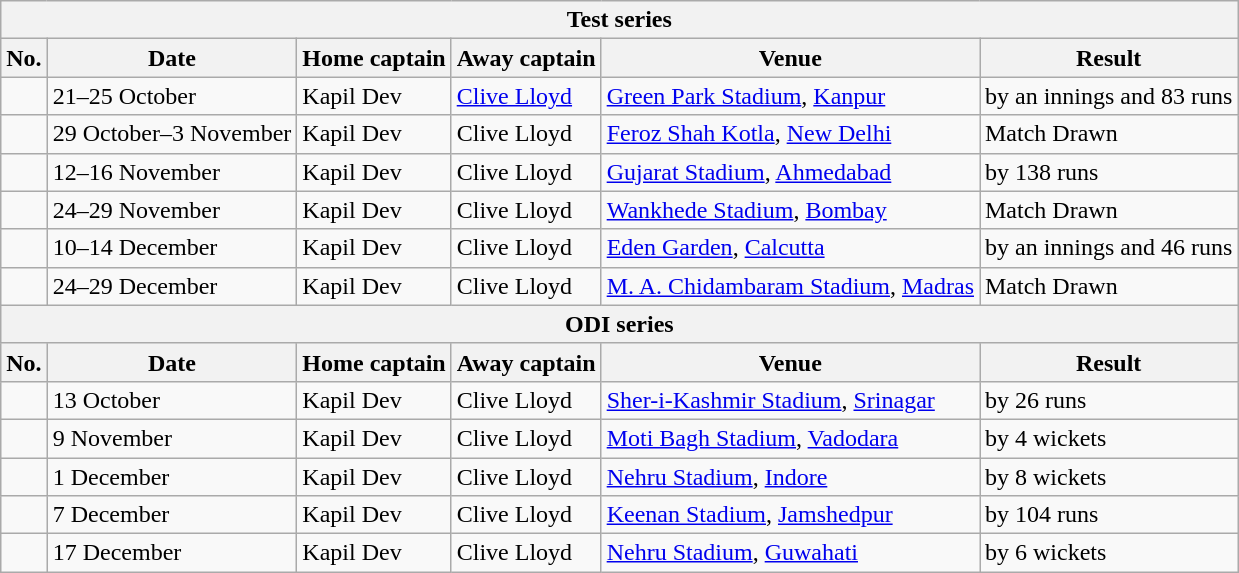<table class="wikitable">
<tr>
<th colspan="9">Test series</th>
</tr>
<tr>
<th>No.</th>
<th>Date</th>
<th>Home captain</th>
<th>Away captain</th>
<th>Venue</th>
<th>Result</th>
</tr>
<tr>
<td></td>
<td>21–25 October</td>
<td>Kapil Dev</td>
<td><a href='#'>Clive Lloyd</a></td>
<td><a href='#'>Green Park Stadium</a>, <a href='#'>Kanpur</a></td>
<td> by an innings and 83 runs</td>
</tr>
<tr>
<td></td>
<td>29 October–3 November</td>
<td>Kapil Dev</td>
<td>Clive Lloyd</td>
<td><a href='#'>Feroz Shah Kotla</a>, <a href='#'>New Delhi</a></td>
<td>Match Drawn</td>
</tr>
<tr>
<td></td>
<td>12–16 November</td>
<td>Kapil Dev</td>
<td>Clive Lloyd</td>
<td><a href='#'>Gujarat Stadium</a>, <a href='#'>Ahmedabad</a></td>
<td> by 138 runs</td>
</tr>
<tr>
<td></td>
<td>24–29 November</td>
<td>Kapil Dev</td>
<td>Clive Lloyd</td>
<td><a href='#'>Wankhede Stadium</a>, <a href='#'>Bombay</a></td>
<td>Match Drawn</td>
</tr>
<tr>
<td></td>
<td>10–14 December</td>
<td>Kapil Dev</td>
<td>Clive Lloyd</td>
<td><a href='#'>Eden Garden</a>, <a href='#'>Calcutta</a></td>
<td> by an innings and 46 runs</td>
</tr>
<tr>
<td></td>
<td>24–29 December</td>
<td>Kapil Dev</td>
<td>Clive Lloyd</td>
<td><a href='#'>M. A. Chidambaram Stadium</a>, <a href='#'>Madras</a></td>
<td>Match Drawn</td>
</tr>
<tr>
<th colspan="9">ODI series</th>
</tr>
<tr>
<th>No.</th>
<th>Date</th>
<th>Home captain</th>
<th>Away captain</th>
<th>Venue</th>
<th>Result</th>
</tr>
<tr>
<td></td>
<td>13 October</td>
<td>Kapil Dev</td>
<td>Clive Lloyd</td>
<td><a href='#'>Sher-i-Kashmir Stadium</a>, <a href='#'>Srinagar</a></td>
<td> by 26 runs</td>
</tr>
<tr>
<td></td>
<td>9 November</td>
<td>Kapil Dev</td>
<td>Clive Lloyd</td>
<td><a href='#'>Moti Bagh Stadium</a>, <a href='#'>Vadodara</a></td>
<td> by 4 wickets</td>
</tr>
<tr>
<td></td>
<td>1 December</td>
<td>Kapil Dev</td>
<td>Clive Lloyd</td>
<td><a href='#'>Nehru Stadium</a>, <a href='#'>Indore</a></td>
<td> by 8 wickets</td>
</tr>
<tr>
<td></td>
<td>7 December</td>
<td>Kapil Dev</td>
<td>Clive Lloyd</td>
<td><a href='#'>Keenan Stadium</a>, <a href='#'>Jamshedpur</a></td>
<td> by 104 runs</td>
</tr>
<tr>
<td></td>
<td>17 December</td>
<td>Kapil Dev</td>
<td>Clive Lloyd</td>
<td><a href='#'>Nehru Stadium</a>, <a href='#'>Guwahati</a></td>
<td> by 6 wickets</td>
</tr>
</table>
